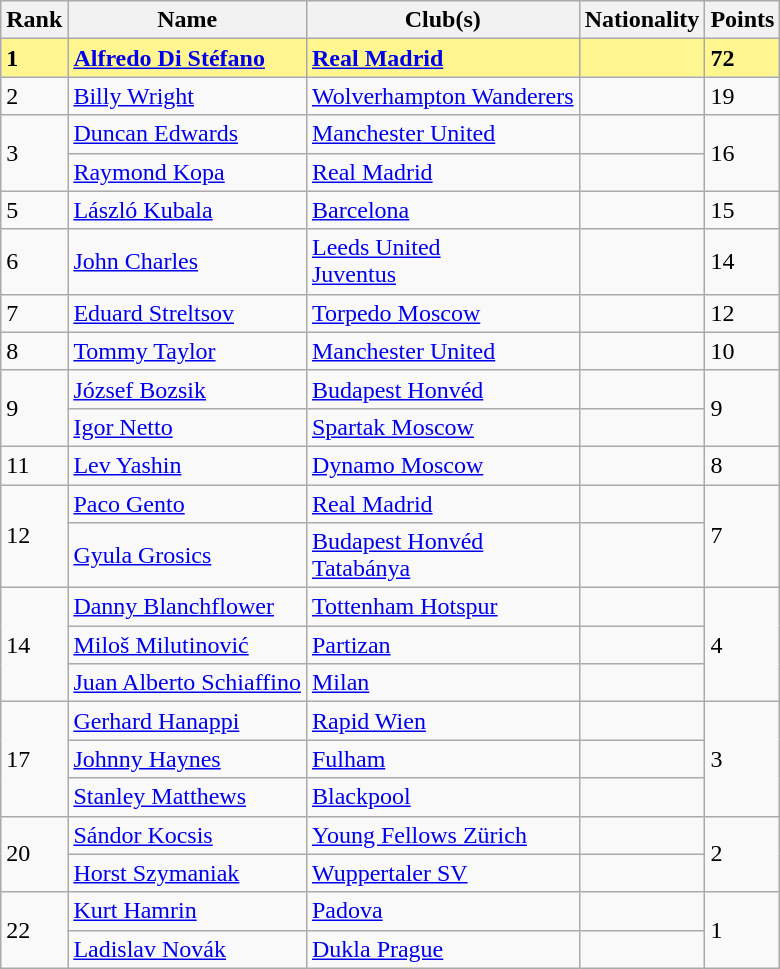<table class="wikitable">
<tr>
<th>Rank</th>
<th>Name</th>
<th>Club(s)</th>
<th>Nationality</th>
<th>Points</th>
</tr>
<tr style="background-color: #FFF68F; font-weight: bold;">
<td>1</td>
<td><a href='#'>Alfredo Di Stéfano</a></td>
<td> <a href='#'>Real Madrid</a></td>
<td></td>
<td>72</td>
</tr>
<tr>
<td>2</td>
<td><a href='#'>Billy Wright</a></td>
<td> <a href='#'>Wolverhampton Wanderers</a></td>
<td></td>
<td>19</td>
</tr>
<tr>
<td rowspan="2">3</td>
<td><a href='#'>Duncan Edwards</a></td>
<td> <a href='#'>Manchester United</a></td>
<td></td>
<td rowspan="2">16</td>
</tr>
<tr>
<td><a href='#'>Raymond Kopa</a></td>
<td> <a href='#'>Real Madrid</a></td>
<td></td>
</tr>
<tr>
<td>5</td>
<td><a href='#'>László Kubala</a></td>
<td> <a href='#'>Barcelona</a></td>
<td></td>
<td>15</td>
</tr>
<tr>
<td>6</td>
<td><a href='#'>John Charles</a></td>
<td> <a href='#'>Leeds United</a><br> <a href='#'>Juventus</a></td>
<td></td>
<td>14</td>
</tr>
<tr>
<td>7</td>
<td><a href='#'>Eduard Streltsov</a></td>
<td> <a href='#'>Torpedo Moscow</a></td>
<td></td>
<td>12</td>
</tr>
<tr>
<td>8</td>
<td><a href='#'>Tommy Taylor</a></td>
<td> <a href='#'>Manchester United</a></td>
<td></td>
<td>10</td>
</tr>
<tr>
<td rowspan="2">9</td>
<td><a href='#'>József Bozsik</a></td>
<td> <a href='#'>Budapest Honvéd</a></td>
<td></td>
<td rowspan="2">9</td>
</tr>
<tr>
<td><a href='#'>Igor Netto</a></td>
<td> <a href='#'>Spartak Moscow</a></td>
<td></td>
</tr>
<tr>
<td>11</td>
<td><a href='#'>Lev Yashin</a></td>
<td> <a href='#'>Dynamo Moscow</a></td>
<td></td>
<td>8</td>
</tr>
<tr>
<td rowspan="2">12</td>
<td><a href='#'>Paco Gento</a></td>
<td> <a href='#'>Real Madrid</a></td>
<td></td>
<td rowspan="2">7</td>
</tr>
<tr>
<td><a href='#'>Gyula Grosics</a></td>
<td> <a href='#'>Budapest Honvéd</a><br> <a href='#'>Tatabánya</a></td>
<td></td>
</tr>
<tr>
<td rowspan="3">14</td>
<td><a href='#'>Danny Blanchflower</a></td>
<td> <a href='#'>Tottenham Hotspur</a></td>
<td></td>
<td rowspan="3">4</td>
</tr>
<tr>
<td><a href='#'>Miloš Milutinović</a></td>
<td> <a href='#'>Partizan</a></td>
<td></td>
</tr>
<tr>
<td><a href='#'>Juan Alberto Schiaffino</a></td>
<td> <a href='#'>Milan</a></td>
<td></td>
</tr>
<tr>
<td rowspan="3">17</td>
<td><a href='#'>Gerhard Hanappi</a></td>
<td> <a href='#'>Rapid Wien</a></td>
<td></td>
<td rowspan="3">3</td>
</tr>
<tr>
<td><a href='#'>Johnny Haynes</a></td>
<td> <a href='#'>Fulham</a></td>
<td></td>
</tr>
<tr>
<td><a href='#'>Stanley Matthews</a></td>
<td> <a href='#'>Blackpool</a></td>
<td></td>
</tr>
<tr>
<td rowspan="2">20</td>
<td><a href='#'>Sándor Kocsis</a></td>
<td> <a href='#'>Young Fellows Zürich</a></td>
<td></td>
<td rowspan="2">2</td>
</tr>
<tr>
<td><a href='#'>Horst Szymaniak</a></td>
<td> <a href='#'>Wuppertaler SV</a></td>
<td></td>
</tr>
<tr>
<td rowspan="2">22</td>
<td><a href='#'>Kurt Hamrin</a></td>
<td> <a href='#'>Padova</a></td>
<td></td>
<td rowspan="2">1</td>
</tr>
<tr>
<td><a href='#'>Ladislav Novák</a></td>
<td> <a href='#'>Dukla Prague</a></td>
<td></td>
</tr>
</table>
